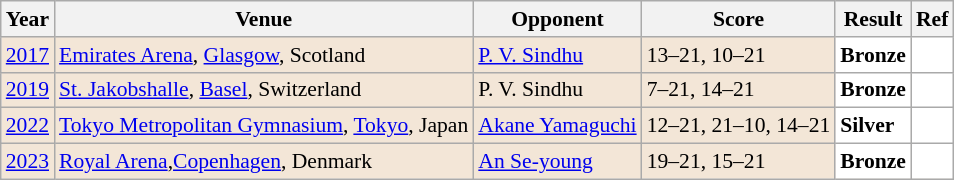<table class="sortable wikitable" style="font-size: 90%">
<tr>
<th>Year</th>
<th>Venue</th>
<th>Opponent</th>
<th>Score</th>
<th>Result</th>
<th>Ref</th>
</tr>
<tr style="background:#F3E6D7">
<td align="center"><a href='#'>2017</a></td>
<td align="left"><a href='#'>Emirates Arena</a>, <a href='#'>Glasgow</a>, Scotland</td>
<td align="left"> <a href='#'>P. V. Sindhu</a></td>
<td align="left">13–21, 10–21</td>
<td style="text-align:left; background:white"> <strong>Bronze</strong></td>
<td align="center"; bgcolor="white"></td>
</tr>
<tr style="background:#F3E6D7">
<td align="center"><a href='#'>2019</a></td>
<td align="left"><a href='#'>St. Jakobshalle</a>, <a href='#'>Basel</a>, Switzerland</td>
<td align="left"> P. V. Sindhu</td>
<td align="left">7–21, 14–21</td>
<td style="text-align:left; background:white"> <strong>Bronze</strong></td>
<td align="center"; bgcolor="white"></td>
</tr>
<tr style="background:#F3E6D7">
<td align="center"><a href='#'>2022</a></td>
<td align="left"><a href='#'>Tokyo Metropolitan Gymnasium</a>, <a href='#'>Tokyo</a>, Japan</td>
<td align="left"> <a href='#'>Akane Yamaguchi</a></td>
<td align="left">12–21, 21–10, 14–21</td>
<td style="text-align:left; background:white"> <strong>Silver</strong></td>
<td align="center"; bgcolor="white"></td>
</tr>
<tr style="background:#F3E6D7">
<td align="center"><a href='#'>2023</a></td>
<td align="left"><a href='#'>Royal Arena</a>,<a href='#'>Copenhagen</a>, Denmark</td>
<td align="left"> <a href='#'>An Se-young</a></td>
<td align="left">19–21, 15–21</td>
<td style="text-align:left; background:white"> <strong>Bronze</strong></td>
<td align="center"; bgcolor="white"></td>
</tr>
</table>
